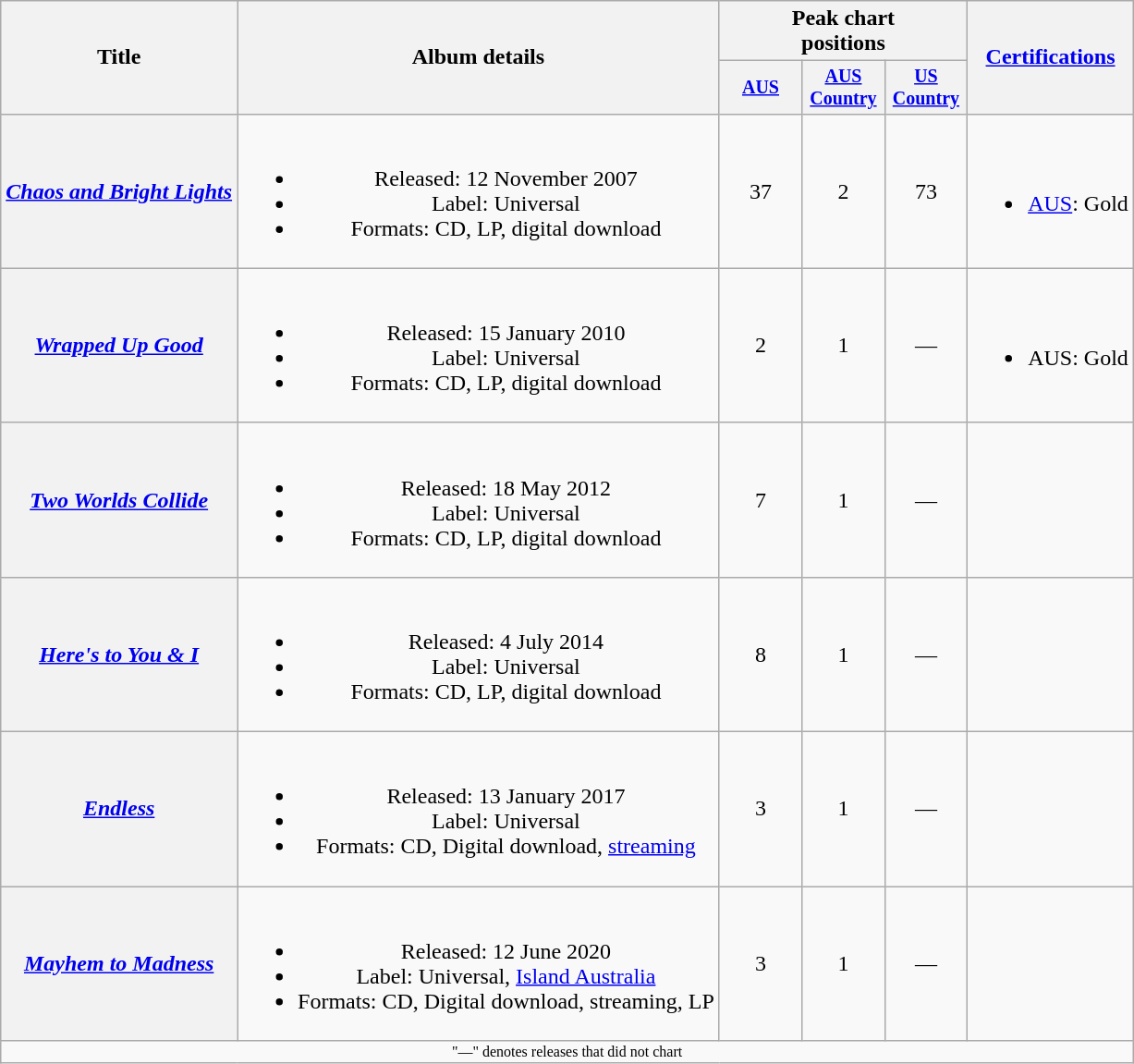<table class="wikitable plainrowheaders" style="text-align:center;">
<tr>
<th scope="col" rowspan="2">Title</th>
<th scope="col" rowspan="2">Album details</th>
<th scope="col" colspan="3">Peak chart<br>positions</th>
<th scope="col" rowspan="2"><a href='#'>Certifications</a></th>
</tr>
<tr style=font-size:smaller;>
<th style="width:4em;"><a href='#'>AUS</a><br></th>
<th style="width:4em;"><a href='#'>AUS Country</a><br></th>
<th style="width:4em;"><a href='#'>US Country</a><br></th>
</tr>
<tr>
<th scope="row"><em><a href='#'>Chaos and Bright Lights</a></em></th>
<td><br><ul><li>Released: 12 November 2007</li><li>Label: Universal</li><li>Formats: CD, LP, digital download</li></ul></td>
<td>37</td>
<td>2</td>
<td>73</td>
<td><br><ul><li><a href='#'>AUS</a>: Gold</li></ul></td>
</tr>
<tr>
<th scope="row"><em><a href='#'>Wrapped Up Good</a></em></th>
<td><br><ul><li>Released: 15 January 2010</li><li>Label: Universal</li><li>Formats: CD, LP, digital download</li></ul></td>
<td>2</td>
<td>1</td>
<td>—</td>
<td><br><ul><li>AUS: Gold</li></ul></td>
</tr>
<tr>
<th scope="row"><em><a href='#'>Two Worlds Collide</a></em></th>
<td><br><ul><li>Released: 18 May 2012</li><li>Label: Universal</li><li>Formats: CD, LP, digital download</li></ul></td>
<td>7</td>
<td>1</td>
<td>—</td>
<td></td>
</tr>
<tr>
<th scope="row"><em><a href='#'>Here's to You & I</a></em></th>
<td><br><ul><li>Released: 4 July 2014</li><li>Label: Universal</li><li>Formats: CD, LP, digital download</li></ul></td>
<td>8</td>
<td>1</td>
<td>—</td>
<td></td>
</tr>
<tr>
<th scope="row"><em><a href='#'>Endless</a></em></th>
<td><br><ul><li>Released: 13 January 2017</li><li>Label: Universal</li><li>Formats: CD, Digital download, <a href='#'>streaming</a></li></ul></td>
<td>3</td>
<td>1</td>
<td>—</td>
<td></td>
</tr>
<tr>
<th scope="row"><em><a href='#'>Mayhem to Madness</a></em></th>
<td><br><ul><li>Released: 12 June 2020</li><li>Label: Universal, <a href='#'>Island Australia</a></li><li>Formats: CD, Digital download, streaming, LP</li></ul></td>
<td>3</td>
<td>1</td>
<td>—</td>
<td></td>
</tr>
<tr>
<td colspan="6" style="font-size:8pt">"—" denotes releases that did not chart</td>
</tr>
</table>
